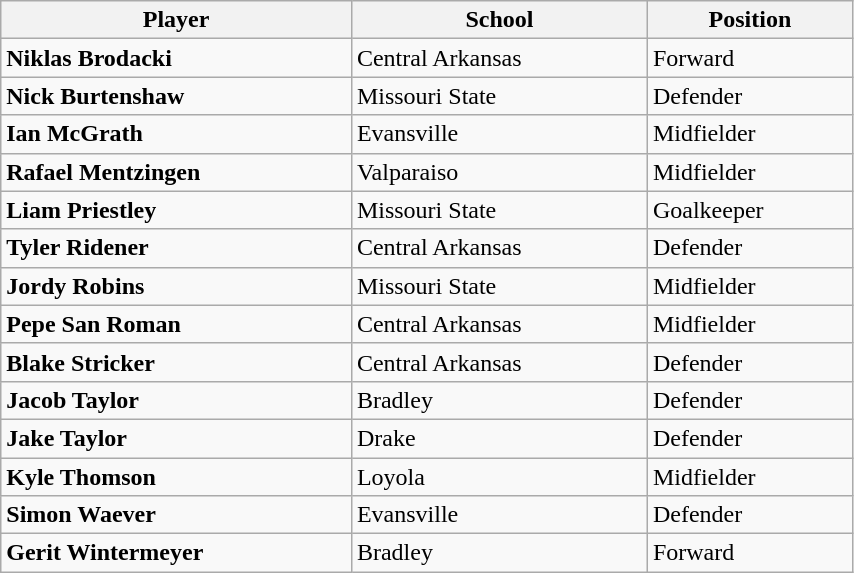<table class="wikitable sortable" style="text-align: left; width:45%">
<tr>
<th>Player</th>
<th>School</th>
<th>Position</th>
</tr>
<tr>
<td><strong>Niklas Brodacki </strong></td>
<td>Central Arkansas</td>
<td>Forward</td>
</tr>
<tr>
<td><strong>Nick Burtenshaw</strong></td>
<td>Missouri State</td>
<td>Defender</td>
</tr>
<tr>
<td><strong>Ian McGrath</strong></td>
<td>Evansville</td>
<td>Midfielder</td>
</tr>
<tr>
<td><strong>Rafael Mentzingen</strong></td>
<td>Valparaiso</td>
<td>Midfielder</td>
</tr>
<tr>
<td><strong>Liam Priestley</strong></td>
<td>Missouri State</td>
<td>Goalkeeper</td>
</tr>
<tr>
<td><strong>Tyler Ridener </strong></td>
<td>Central Arkansas</td>
<td>Defender</td>
</tr>
<tr>
<td><strong>Jordy Robins</strong></td>
<td>Missouri State</td>
<td>Midfielder</td>
</tr>
<tr>
<td><strong>Pepe San Roman</strong></td>
<td>Central Arkansas</td>
<td>Midfielder</td>
</tr>
<tr>
<td><strong>Blake Stricker</strong></td>
<td>Central Arkansas</td>
<td>Defender</td>
</tr>
<tr>
<td><strong>Jacob Taylor</strong></td>
<td>Bradley</td>
<td>Defender</td>
</tr>
<tr>
<td><strong>Jake Taylor</strong></td>
<td>Drake</td>
<td>Defender</td>
</tr>
<tr>
<td><strong>Kyle Thomson</strong></td>
<td>Loyola</td>
<td>Midfielder</td>
</tr>
<tr>
<td><strong>Simon Waever</strong></td>
<td>Evansville</td>
<td>Defender</td>
</tr>
<tr>
<td><strong>Gerit Wintermeyer</strong></td>
<td>Bradley</td>
<td>Forward</td>
</tr>
</table>
